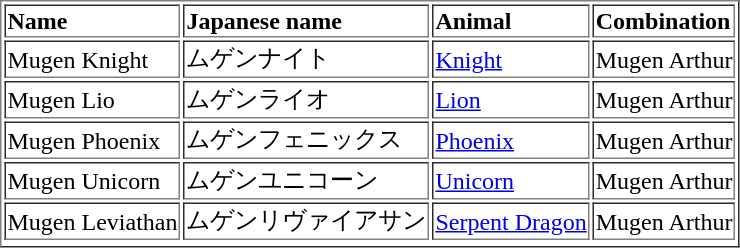<table border=1>
<tr>
<td><strong>Name</strong></td>
<td><strong>Japanese name</strong></td>
<td><strong>Animal</strong></td>
<td><strong>Combination</strong></td>
</tr>
<tr>
<td>Mugen Knight</td>
<td>ムゲンナイト</td>
<td><a href='#'>Knight</a></td>
<td>Mugen Arthur</td>
</tr>
<tr>
<td>Mugen Lio</td>
<td>ムゲンライオ</td>
<td><a href='#'>Lion</a></td>
<td>Mugen Arthur</td>
</tr>
<tr>
<td>Mugen Phoenix</td>
<td>ムゲンフェニックス</td>
<td><a href='#'>Phoenix</a></td>
<td>Mugen Arthur</td>
</tr>
<tr>
<td>Mugen Unicorn</td>
<td>ムゲンユニコーン</td>
<td><a href='#'>Unicorn</a></td>
<td>Mugen Arthur</td>
</tr>
<tr>
<td>Mugen Leviathan</td>
<td>ムゲンリヴァイアサン</td>
<td><a href='#'>Serpent Dragon</a></td>
<td>Mugen Arthur</td>
</tr>
<tr>
</tr>
</table>
